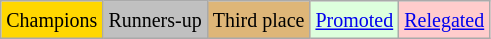<table class="wikitable">
<tr>
<td bgcolor=gold><small>Champions</small></td>
<td style="background:silver;"><small>Runners-up</small></td>
<td style="background:#deb678;"><small>Third place</small></td>
<td style="background:#dfd;"><small><a href='#'>Promoted</a></small></td>
<td style="background:#fcc;"><small><a href='#'>Relegated</a></small></td>
</tr>
</table>
